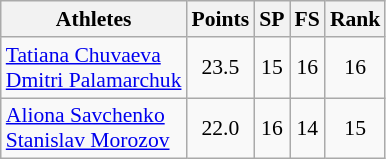<table class="wikitable" border="1" style="font-size:90%">
<tr>
<th>Athletes</th>
<th>Points</th>
<th>SP</th>
<th>FS</th>
<th>Rank</th>
</tr>
<tr align=center>
<td align=left><a href='#'>Tatiana Chuvaeva</a><br><a href='#'>Dmitri Palamarchuk</a></td>
<td>23.5</td>
<td>15</td>
<td>16</td>
<td>16</td>
</tr>
<tr align=center>
<td align=left><a href='#'>Aliona Savchenko</a><br><a href='#'>Stanislav Morozov</a></td>
<td>22.0</td>
<td>16</td>
<td>14</td>
<td>15</td>
</tr>
</table>
